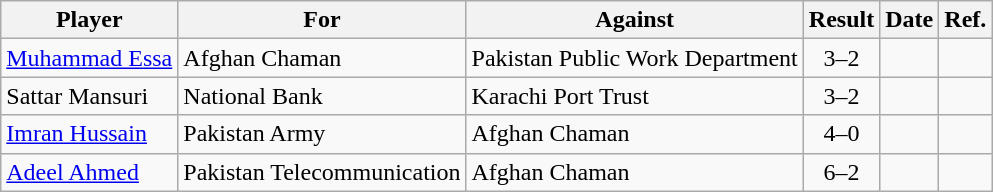<table class="wikitable sortable">
<tr>
<th>Player</th>
<th>For</th>
<th>Against</th>
<th style="text-align:center">Result</th>
<th>Date</th>
<th>Ref.</th>
</tr>
<tr>
<td><a href='#'>Muhammad Essa</a></td>
<td>Afghan Chaman</td>
<td>Pakistan Public Work Department</td>
<td style="text-align:center">3–2</td>
<td></td>
<td></td>
</tr>
<tr>
<td>Sattar Mansuri</td>
<td>National Bank</td>
<td>Karachi Port Trust</td>
<td style="text-align:center">3–2</td>
<td></td>
<td></td>
</tr>
<tr>
<td><a href='#'>Imran Hussain</a></td>
<td>Pakistan Army</td>
<td>Afghan Chaman</td>
<td style="text-align:center">4–0</td>
<td></td>
<td></td>
</tr>
<tr>
<td><a href='#'>Adeel Ahmed</a></td>
<td>Pakistan Telecommunication</td>
<td>Afghan Chaman</td>
<td style="text-align:center">6–2</td>
<td></td>
<td></td>
</tr>
</table>
